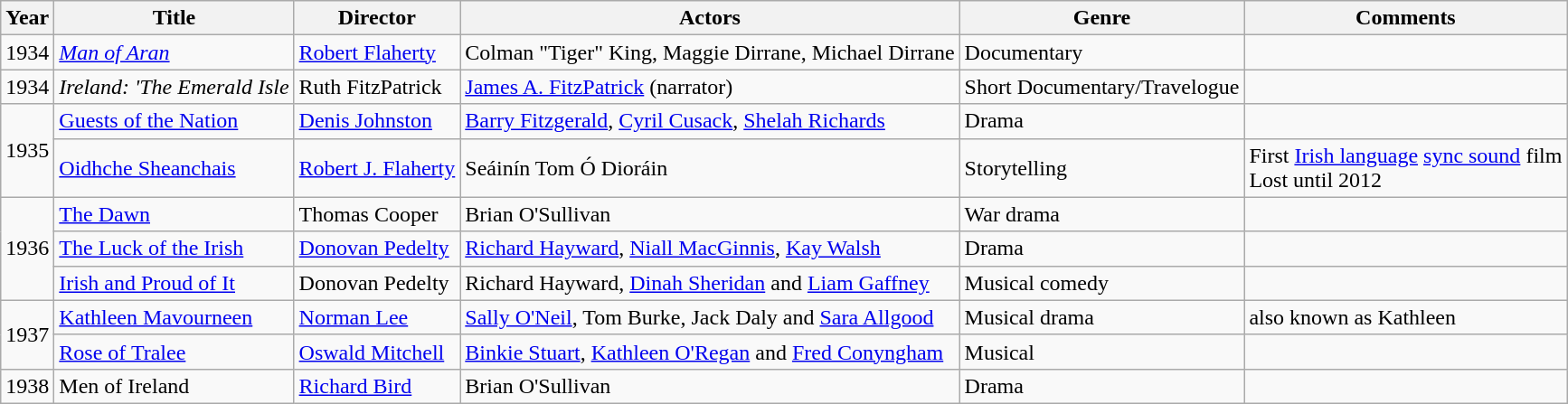<table class="wikitable">
<tr>
<th>Year</th>
<th>Title</th>
<th>Director</th>
<th>Actors</th>
<th>Genre</th>
<th>Comments</th>
</tr>
<tr>
<td>1934</td>
<td><em><a href='#'>Man of Aran</a></em></td>
<td><a href='#'>Robert Flaherty</a></td>
<td>Colman "Tiger" King, Maggie Dirrane, Michael Dirrane</td>
<td>Documentary</td>
<td></td>
</tr>
<tr>
<td>1934</td>
<td><em>Ireland: 'The Emerald Isle<strong></td>
<td>Ruth FitzPatrick</td>
<td><a href='#'>James A. FitzPatrick</a> (narrator)</td>
<td>Short Documentary/Travelogue</td>
<td></td>
</tr>
<tr>
<td rowspan = "2">1935</td>
<td></em><a href='#'>Guests of the Nation</a><em></td>
<td><a href='#'>Denis Johnston</a></td>
<td><a href='#'>Barry Fitzgerald</a>, <a href='#'>Cyril Cusack</a>, <a href='#'>Shelah Richards</a></td>
<td>Drama</td>
<td></td>
</tr>
<tr>
<td></em><a href='#'>Oidhche Sheanchais</a><em></td>
<td><a href='#'>Robert J. Flaherty</a></td>
<td>Seáinín Tom Ó Dioráin</td>
<td>Storytelling</td>
<td>First <a href='#'>Irish language</a> <a href='#'>sync sound</a> film<br>Lost until 2012</td>
</tr>
<tr>
<td rowspan="3">1936</td>
<td></em><a href='#'>The Dawn</a><em></td>
<td>Thomas Cooper</td>
<td>Brian O'Sullivan</td>
<td>War drama</td>
<td></td>
</tr>
<tr>
<td></em><a href='#'>The Luck of the Irish</a><em></td>
<td><a href='#'>Donovan Pedelty</a></td>
<td><a href='#'>Richard Hayward</a>, <a href='#'>Niall MacGinnis</a>, <a href='#'>Kay Walsh</a></td>
<td>Drama</td>
<td></td>
</tr>
<tr>
<td></em><a href='#'>Irish and Proud of It</a><em></td>
<td>Donovan Pedelty</td>
<td>Richard Hayward, <a href='#'>Dinah Sheridan</a> and <a href='#'>Liam Gaffney</a></td>
<td>Musical comedy</td>
<td></td>
</tr>
<tr>
<td rowspan = "2">1937</td>
<td></em><a href='#'>Kathleen Mavourneen</a><em></td>
<td><a href='#'>Norman Lee</a></td>
<td><a href='#'>Sally O'Neil</a>, Tom Burke, Jack Daly and <a href='#'>Sara Allgood</a></td>
<td>Musical drama</td>
<td>also known as </em>Kathleen<em></td>
</tr>
<tr>
<td></em><a href='#'>Rose of Tralee</a><em></td>
<td><a href='#'>Oswald Mitchell</a></td>
<td><a href='#'>Binkie Stuart</a>, <a href='#'>Kathleen O'Regan</a> and <a href='#'>Fred Conyngham</a></td>
<td>Musical</td>
<td></td>
</tr>
<tr>
<td>1938</td>
<td></em>Men of Ireland<em></td>
<td><a href='#'>Richard Bird</a></td>
<td>Brian O'Sullivan</td>
<td>Drama</td>
<td></td>
</tr>
</table>
